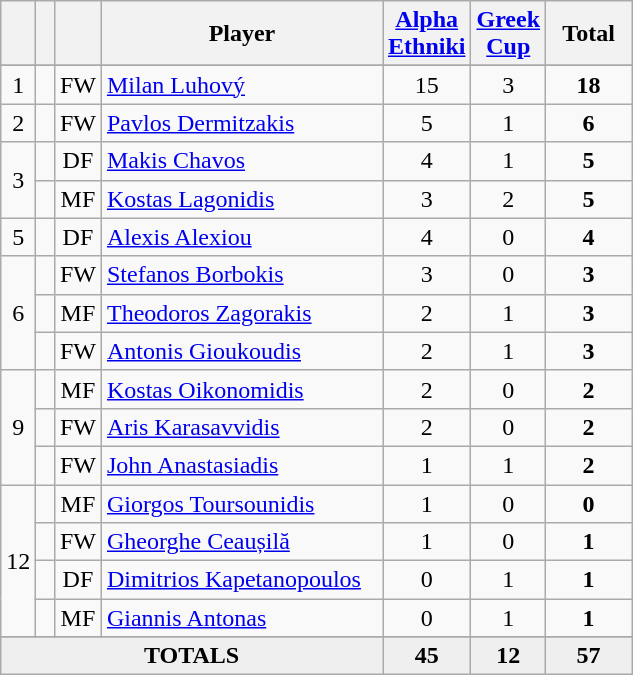<table class="wikitable sortable" style="text-align:center">
<tr>
<th width=5></th>
<th width=5></th>
<th width=5></th>
<th width=180>Player</th>
<th width=30><a href='#'>Alpha Ethniki</a></th>
<th width=30><a href='#'>Greek Cup</a></th>
<th width=50>Total</th>
</tr>
<tr>
</tr>
<tr>
<td>1</td>
<td></td>
<td>FW</td>
<td align=left> <a href='#'>Milan Luhový</a></td>
<td>15</td>
<td>3</td>
<td><strong>18</strong></td>
</tr>
<tr>
<td>2</td>
<td></td>
<td>FW</td>
<td align=left> <a href='#'>Pavlos Dermitzakis</a></td>
<td>5</td>
<td>1</td>
<td><strong>6</strong></td>
</tr>
<tr>
<td rowspan=2>3</td>
<td></td>
<td>DF</td>
<td align=left> <a href='#'>Makis Chavos</a></td>
<td>4</td>
<td>1</td>
<td><strong>5</strong></td>
</tr>
<tr>
<td></td>
<td>MF</td>
<td align=left> <a href='#'>Kostas Lagonidis</a></td>
<td>3</td>
<td>2</td>
<td><strong>5</strong></td>
</tr>
<tr>
<td>5</td>
<td></td>
<td>DF</td>
<td align=left> <a href='#'>Alexis Alexiou</a></td>
<td>4</td>
<td>0</td>
<td><strong>4</strong></td>
</tr>
<tr>
<td rowspan=3>6</td>
<td></td>
<td>FW</td>
<td align=left> <a href='#'>Stefanos Borbokis</a></td>
<td>3</td>
<td>0</td>
<td><strong>3</strong></td>
</tr>
<tr>
<td></td>
<td>MF</td>
<td align=left> <a href='#'>Theodoros Zagorakis</a></td>
<td>2</td>
<td>1</td>
<td><strong>3</strong></td>
</tr>
<tr>
<td></td>
<td>FW</td>
<td align=left> <a href='#'>Antonis Gioukoudis</a></td>
<td>2</td>
<td>1</td>
<td><strong>3</strong></td>
</tr>
<tr>
<td rowspan=3>9</td>
<td></td>
<td>MF</td>
<td align=left> <a href='#'>Kostas Oikonomidis</a></td>
<td>2</td>
<td>0</td>
<td><strong>2</strong></td>
</tr>
<tr>
<td></td>
<td>FW</td>
<td align=left> <a href='#'>Aris Karasavvidis</a></td>
<td>2</td>
<td>0</td>
<td><strong>2</strong></td>
</tr>
<tr>
<td></td>
<td>FW</td>
<td align=left> <a href='#'>John Anastasiadis</a></td>
<td>1</td>
<td>1</td>
<td><strong>2</strong></td>
</tr>
<tr>
<td rowspan=4>12</td>
<td></td>
<td>MF</td>
<td align=left> <a href='#'>Giorgos Toursounidis</a></td>
<td>1</td>
<td>0</td>
<td><strong>0</strong></td>
</tr>
<tr>
<td></td>
<td>FW</td>
<td align=left> <a href='#'>Gheorghe Ceaușilă</a></td>
<td>1</td>
<td>0</td>
<td><strong>1</strong></td>
</tr>
<tr>
<td></td>
<td>DF</td>
<td align=left> <a href='#'>Dimitrios Kapetanopoulos</a></td>
<td>0</td>
<td>1</td>
<td><strong>1</strong></td>
</tr>
<tr>
<td></td>
<td>MF</td>
<td align=left> <a href='#'>Giannis Antonas</a></td>
<td>0</td>
<td>1</td>
<td><strong>1</strong></td>
</tr>
<tr>
</tr>
<tr bgcolor="#EFEFEF">
<td colspan=4><strong>TOTALS</strong></td>
<td><strong>45</strong></td>
<td><strong>12</strong></td>
<td><strong>57</strong></td>
</tr>
</table>
